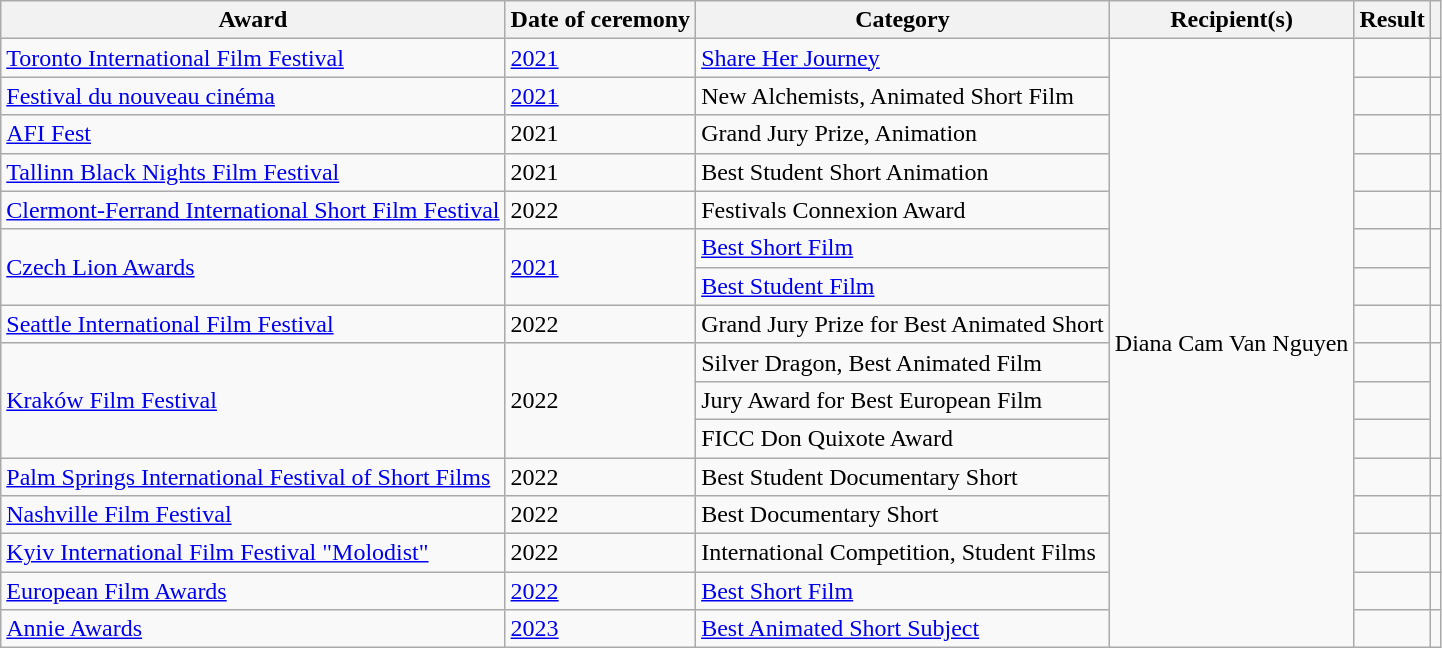<table class="wikitable plainrowheaders sortable">
<tr>
<th scope="col">Award</th>
<th scope="col">Date of ceremony</th>
<th scope="col">Category</th>
<th scope="col">Recipient(s)</th>
<th scope="col">Result</th>
<th scope="col" class="unsortable"></th>
</tr>
<tr>
<td><a href='#'>Toronto International Film Festival</a></td>
<td><a href='#'>2021</a></td>
<td><a href='#'>Share Her Journey</a></td>
<td rowspan=16>Diana Cam Van Nguyen</td>
<td></td>
<td></td>
</tr>
<tr>
<td><a href='#'>Festival du nouveau cinéma</a></td>
<td><a href='#'>2021</a></td>
<td>New Alchemists, Animated Short Film</td>
<td></td>
<td></td>
</tr>
<tr>
<td><a href='#'>AFI Fest</a></td>
<td>2021</td>
<td>Grand Jury Prize, Animation</td>
<td></td>
<td></td>
</tr>
<tr>
<td><a href='#'>Tallinn Black Nights Film Festival</a></td>
<td>2021</td>
<td>Best Student Short Animation</td>
<td></td>
<td></td>
</tr>
<tr>
<td><a href='#'>Clermont-Ferrand International Short Film Festival</a></td>
<td>2022</td>
<td>Festivals Connexion Award</td>
<td></td>
<td></td>
</tr>
<tr>
<td rowspan=2><a href='#'>Czech Lion Awards</a></td>
<td rowspan=2><a href='#'>2021</a></td>
<td><a href='#'>Best Short Film</a></td>
<td></td>
<td rowspan=2></td>
</tr>
<tr>
<td><a href='#'>Best Student Film</a></td>
<td></td>
</tr>
<tr>
<td><a href='#'>Seattle International Film Festival</a></td>
<td>2022</td>
<td>Grand Jury Prize for Best Animated Short</td>
<td></td>
<td></td>
</tr>
<tr>
<td rowspan=3><a href='#'>Kraków Film Festival</a></td>
<td rowspan=3>2022</td>
<td>Silver Dragon, Best Animated Film</td>
<td></td>
<td rowspan=3></td>
</tr>
<tr>
<td>Jury Award for Best European Film</td>
<td></td>
</tr>
<tr>
<td>FICC Don Quixote Award</td>
<td></td>
</tr>
<tr>
<td><a href='#'>Palm Springs International Festival of Short Films</a></td>
<td>2022</td>
<td>Best Student Documentary Short</td>
<td></td>
<td></td>
</tr>
<tr>
<td><a href='#'>Nashville Film Festival</a></td>
<td>2022</td>
<td>Best Documentary Short</td>
<td></td>
<td></td>
</tr>
<tr>
<td><a href='#'>Kyiv International Film Festival "Molodist"</a></td>
<td>2022</td>
<td>International Competition, Student Films</td>
<td></td>
<td></td>
</tr>
<tr>
<td><a href='#'>European Film Awards</a></td>
<td><a href='#'>2022</a></td>
<td><a href='#'>Best Short Film</a></td>
<td></td>
<td></td>
</tr>
<tr>
<td><a href='#'>Annie Awards</a></td>
<td><a href='#'>2023</a></td>
<td><a href='#'>Best Animated Short Subject</a></td>
<td></td>
<td></td>
</tr>
</table>
